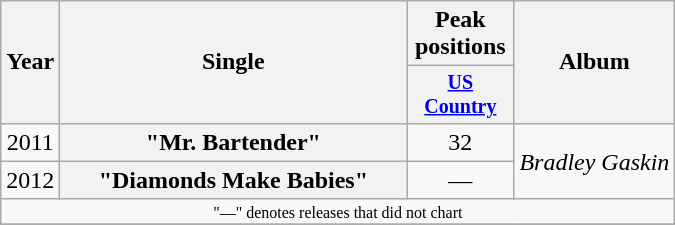<table class="wikitable plainrowheaders" style="text-align:center;">
<tr>
<th rowspan="2">Year</th>
<th rowspan="2" style="width:14em;">Single</th>
<th colspan="1">Peak positions</th>
<th rowspan="2">Album</th>
</tr>
<tr style="font-size:smaller;">
<th width="65"><a href='#'>US Country</a></th>
</tr>
<tr>
<td>2011</td>
<th scope="row">"Mr. Bartender"</th>
<td>32</td>
<td rowspan="2"><em>Bradley Gaskin</em></td>
</tr>
<tr>
<td>2012</td>
<th scope="row">"Diamonds Make Babies"</th>
<td>—</td>
</tr>
<tr>
<td colspan="4" style="font-size:8pt">"—" denotes releases that did not chart</td>
</tr>
<tr>
</tr>
</table>
